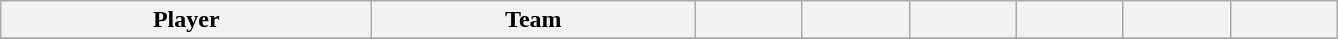<table class="wikitable sortable">
<tr>
<th style="width: 15em;">Player</th>
<th style="width: 13em;">Team</th>
<th style="width: 4em;"></th>
<th style="width: 4em;"></th>
<th style="width: 4em;"></th>
<th style="width: 4em;"></th>
<th style="width: 4em;"></th>
<th style="width: 4em;"></th>
</tr>
<tr>
</tr>
</table>
